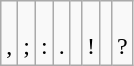<table class=wikitable>
<tr align=center>
<td><br>,</td>
<td><br>;</td>
<td><br>:</td>
<td><br>.</td>
<td></td>
<td><br>!</td>
<td></td>
<td><br>?</td>
</tr>
</table>
